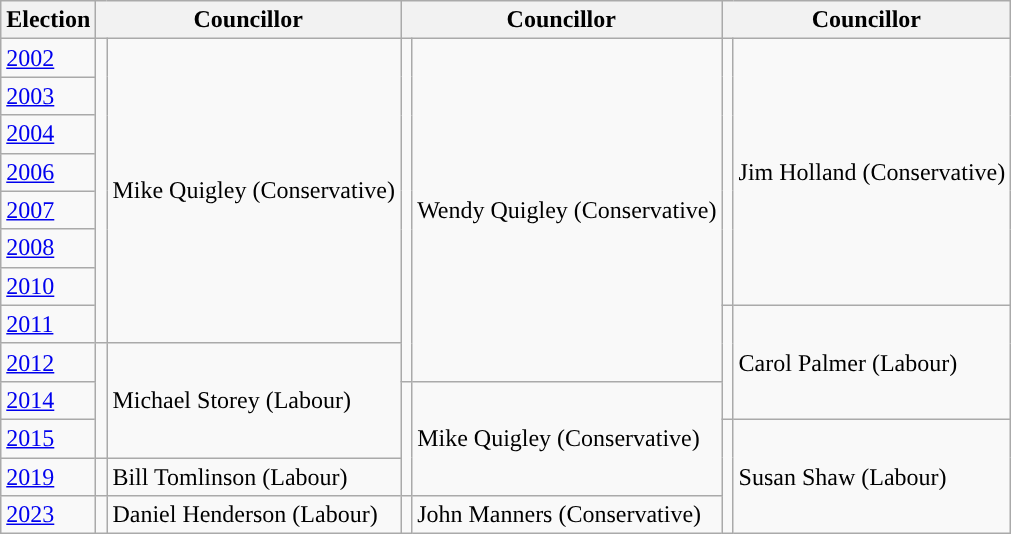<table class="wikitable">
<tr>
<th>Election</th>
<th colspan="2">Councillor</th>
<th colspan="2">Councillor</th>
<th colspan="2">Councillor</th>
</tr>
<tr>
<td><a href='#'>2002</a></td>
<td rowspan="8" style="background-color: "></td>
<td rowspan="8">Mike Quigley (Conservative)</td>
<td rowspan="9" style="background-color: "></td>
<td rowspan="9">Wendy Quigley (Conservative)</td>
<td rowspan="7" style="background-color: "></td>
<td rowspan="7">Jim Holland (Conservative)</td>
</tr>
<tr>
<td><a href='#'>2003</a></td>
</tr>
<tr>
<td><a href='#'>2004</a></td>
</tr>
<tr>
<td><a href='#'>2006</a></td>
</tr>
<tr>
<td><a href='#'>2007</a></td>
</tr>
<tr>
<td><a href='#'>2008</a></td>
</tr>
<tr>
<td><a href='#'>2010</a></td>
</tr>
<tr>
<td><a href='#'>2011</a></td>
<td rowspan="3" style="background-color: "></td>
<td rowspan="3">Carol Palmer (Labour)</td>
</tr>
<tr>
<td><a href='#'>2012</a></td>
<td rowspan="3" style="background-color: "></td>
<td rowspan="3">Michael Storey (Labour)</td>
</tr>
<tr>
<td><a href='#'>2014</a></td>
<td rowspan="3" style="background-color: "></td>
<td rowspan="3">Mike Quigley (Conservative)</td>
</tr>
<tr>
<td><a href='#'>2015</a></td>
<td rowspan="3" style="background-color: "></td>
<td rowspan="3">Susan Shaw (Labour)</td>
</tr>
<tr>
<td><a href='#'>2019</a></td>
<td style="background-color: "></td>
<td>Bill Tomlinson (Labour)</td>
</tr>
<tr>
<td><a href='#'>2023</a></td>
<td style="background-color: "></td>
<td>Daniel Henderson (Labour)</td>
<td style="background-color: "></td>
<td>John Manners (Conservative)</td>
</tr>
</table>
